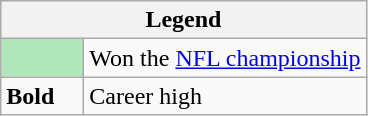<table class="wikitable mw-collapsible mw-collapsed">
<tr>
<th colspan="2">Legend</th>
</tr>
<tr>
<td style="background:#afe6ba; width:3em;"></td>
<td>Won the <a href='#'>NFL championship</a></td>
</tr>
<tr>
<td><strong>Bold</strong></td>
<td>Career high</td>
</tr>
</table>
